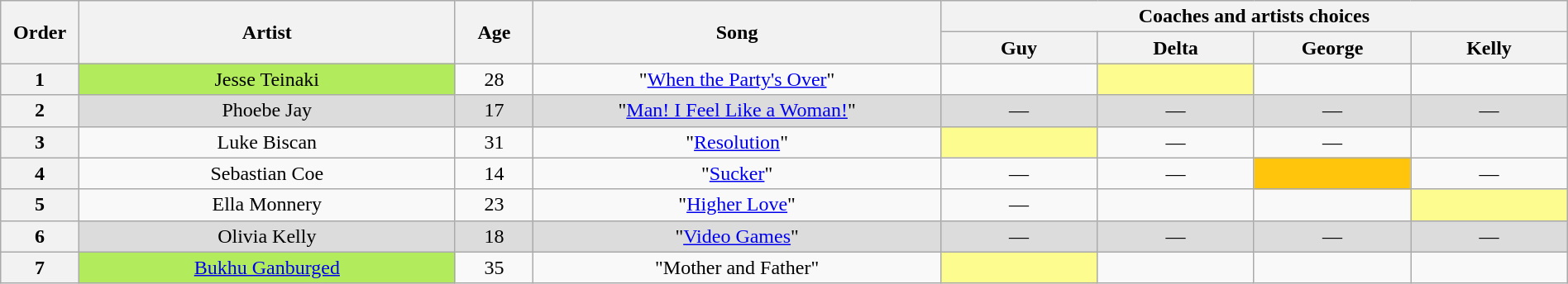<table class="wikitable" style="text-align:center; width:100%;">
<tr>
<th scope="col" rowspan="2" style="width:05%;">Order</th>
<th scope="col" rowspan="2" style="width:24%;">Artist</th>
<th scope="col" rowspan="2" style="width:05%;">Age</th>
<th scope="col" rowspan="2" style="width:26%;">Song</th>
<th colspan="4" style="width:40%;">Coaches and artists choices</th>
</tr>
<tr>
<th style="width:10%;">Guy</th>
<th style="width:10%;">Delta</th>
<th style="width:10%;">George</th>
<th style="width:10%;">Kelly</th>
</tr>
<tr>
<th>1</th>
<td style="background-color:#B2EC5D;">Jesse Teinaki </td>
<td>28</td>
<td>"<a href='#'>When the Party's Over</a>"</td>
<td> <strong></strong> </td>
<td style="background-color:#FDFC8F;"> <strong></strong> </td>
<td> <strong></strong> </td>
<td> <strong></strong> </td>
</tr>
<tr>
<th>2</th>
<td style="background-color:#DCDCDC;">Phoebe Jay</td>
<td style="background-color:#DCDCDC;">17</td>
<td style="background-color:#DCDCDC;">"<a href='#'>Man! I Feel Like a Woman!</a>"</td>
<td style="background-color:#DCDCDC;">—</td>
<td style="background-color:#DCDCDC;">—</td>
<td style="background-color:#DCDCDC;">—</td>
<td style="background-color:#DCDCDC;">—</td>
</tr>
<tr>
<th>3</th>
<td>Luke Biscan</td>
<td>31</td>
<td>"<a href='#'>Resolution</a>"</td>
<td style="background-color:#FDFC8F;"> <strong></strong> </td>
<td>—</td>
<td>—</td>
<td> <strong></strong> </td>
</tr>
<tr>
<th>4</th>
<td>Sebastian Coe</td>
<td>14</td>
<td>"<a href='#'>Sucker</a>"</td>
<td>—</td>
<td>—</td>
<td style="background-color:#FFC40C;"> <strong></strong> </td>
<td>—</td>
</tr>
<tr>
<th>5</th>
<td>Ella Monnery</td>
<td>23</td>
<td>"<a href='#'>Higher Love</a>"</td>
<td>—</td>
<td> <strong></strong> </td>
<td> <strong></strong> </td>
<td style="background-color:#FDFC8F;"> <strong></strong> </td>
</tr>
<tr>
<th>6</th>
<td style="background-color:#DCDCDC;">Olivia Kelly</td>
<td style="background-color:#DCDCDC;">18</td>
<td style="background-color:#DCDCDC;">"<a href='#'>Video Games</a>"</td>
<td style="background-color:#DCDCDC;">—</td>
<td style="background-color:#DCDCDC;">—</td>
<td style="background-color:#DCDCDC;">—</td>
<td style="background-color:#DCDCDC;">—</td>
</tr>
<tr>
<th>7</th>
<td style="background-color:#B2EC5D;"><a href='#'>Bukhu Ganburged</a></td>
<td>35</td>
<td>"Mother and Father"</td>
<td style="background-color:#FDFC8F;"> <strong></strong> </td>
<td> <strong></strong> </td>
<td> <strong></strong> </td>
<td> <strong></strong> </td>
</tr>
</table>
